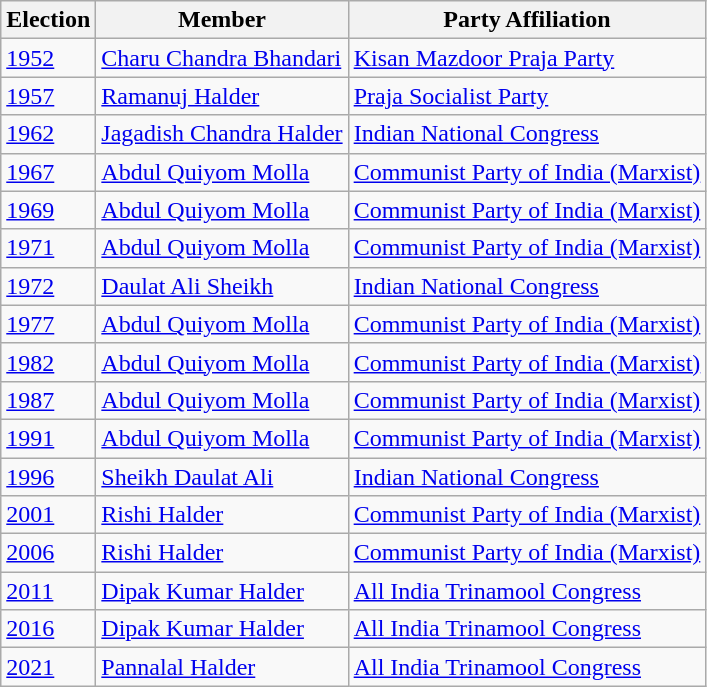<table class="wikitable sortable">
<tr>
<th>Election</th>
<th>Member</th>
<th>Party Affiliation</th>
</tr>
<tr>
<td><a href='#'>1952</a></td>
<td><a href='#'>Charu Chandra Bhandari</a></td>
<td><a href='#'>Kisan Mazdoor Praja Party</a></td>
</tr>
<tr>
<td><a href='#'>1957</a></td>
<td><a href='#'>Ramanuj Halder</a></td>
<td><a href='#'>Praja Socialist Party</a></td>
</tr>
<tr>
<td><a href='#'>1962</a></td>
<td><a href='#'>Jagadish Chandra Halder</a></td>
<td><a href='#'>Indian National Congress</a></td>
</tr>
<tr>
<td><a href='#'>1967</a></td>
<td><a href='#'>Abdul Quiyom Molla</a></td>
<td><a href='#'>Communist Party of India (Marxist)</a></td>
</tr>
<tr>
<td><a href='#'>1969</a></td>
<td><a href='#'>Abdul Quiyom Molla</a></td>
<td><a href='#'>Communist Party of India (Marxist)</a></td>
</tr>
<tr>
<td><a href='#'>1971</a></td>
<td><a href='#'>Abdul Quiyom Molla</a></td>
<td><a href='#'>Communist Party of India (Marxist)</a></td>
</tr>
<tr>
<td><a href='#'>1972</a></td>
<td><a href='#'>Daulat Ali Sheikh</a></td>
<td><a href='#'>Indian National Congress</a></td>
</tr>
<tr>
<td><a href='#'>1977</a></td>
<td><a href='#'>Abdul Quiyom Molla</a></td>
<td><a href='#'>Communist Party of India (Marxist)</a></td>
</tr>
<tr>
<td><a href='#'>1982</a></td>
<td><a href='#'>Abdul Quiyom Molla</a></td>
<td><a href='#'>Communist Party of India (Marxist)</a></td>
</tr>
<tr>
<td><a href='#'>1987</a></td>
<td><a href='#'>Abdul Quiyom Molla</a></td>
<td><a href='#'>Communist Party of India (Marxist)</a></td>
</tr>
<tr>
<td><a href='#'>1991</a></td>
<td><a href='#'>Abdul Quiyom Molla</a></td>
<td><a href='#'>Communist Party of India (Marxist)</a></td>
</tr>
<tr>
<td><a href='#'>1996</a></td>
<td><a href='#'>Sheikh Daulat Ali</a></td>
<td><a href='#'>Indian National Congress</a></td>
</tr>
<tr>
<td><a href='#'>2001</a></td>
<td><a href='#'>Rishi Halder</a></td>
<td><a href='#'>Communist Party of India (Marxist)</a></td>
</tr>
<tr>
<td><a href='#'>2006</a></td>
<td><a href='#'>Rishi Halder</a></td>
<td><a href='#'>Communist Party of India (Marxist)</a></td>
</tr>
<tr>
<td><a href='#'>2011</a></td>
<td><a href='#'>Dipak Kumar Halder</a></td>
<td><a href='#'>All India Trinamool Congress</a></td>
</tr>
<tr>
<td><a href='#'>2016</a></td>
<td><a href='#'>Dipak Kumar Halder</a></td>
<td><a href='#'>All India Trinamool Congress</a></td>
</tr>
<tr>
<td><a href='#'>2021</a></td>
<td><a href='#'>Pannalal Halder</a></td>
<td><a href='#'>All India Trinamool Congress</a></td>
</tr>
</table>
